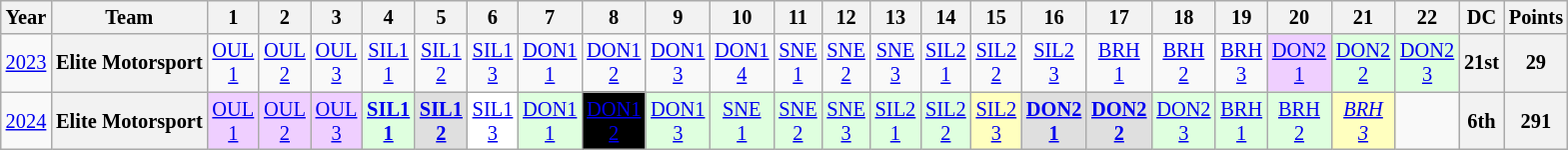<table class="wikitable" style="text-align:center; font-size:85%">
<tr>
<th>Year</th>
<th>Team</th>
<th>1</th>
<th>2</th>
<th>3</th>
<th>4</th>
<th>5</th>
<th>6</th>
<th>7</th>
<th>8</th>
<th>9</th>
<th>10</th>
<th>11</th>
<th>12</th>
<th>13</th>
<th>14</th>
<th>15</th>
<th>16</th>
<th>17</th>
<th>18</th>
<th>19</th>
<th>20</th>
<th>21</th>
<th>22</th>
<th>DC</th>
<th>Points</th>
</tr>
<tr>
<td><a href='#'>2023</a></td>
<th nowrap>Elite Motorsport</th>
<td style="background:#;"><a href='#'>OUL<br>1</a></td>
<td style="background:#;"><a href='#'>OUL<br>2</a></td>
<td style="background:#;"><a href='#'>OUL<br>3</a></td>
<td style="background:#;"><a href='#'>SIL1<br>1</a></td>
<td style="background:#;"><a href='#'>SIL1<br>2</a></td>
<td style="background:#;"><a href='#'>SIL1<br>3</a></td>
<td style="background:#;"><a href='#'>DON1<br>1</a></td>
<td style="background:#;"><a href='#'>DON1<br>2</a></td>
<td style="background:#;"><a href='#'>DON1<br>3</a></td>
<td style="background:#;"><a href='#'>DON1<br>4</a></td>
<td style="background:#;"><a href='#'>SNE<br>1</a></td>
<td style="background:#;"><a href='#'>SNE<br>2</a></td>
<td style="background:#;"><a href='#'>SNE<br>3</a></td>
<td style="background:#;"><a href='#'>SIL2<br>1</a></td>
<td style="background:#;"><a href='#'>SIL2<br>2</a></td>
<td style="background:#;"><a href='#'>SIL2<br>3</a></td>
<td style="background:#;"><a href='#'>BRH<br>1</a></td>
<td style="background:#;"><a href='#'>BRH<br>2</a></td>
<td style="background:#;"><a href='#'>BRH<br>3</a></td>
<td style="background:#efcfff;"><a href='#'>DON2<br>1</a><br></td>
<td style="background:#dfffdf;"><a href='#'>DON2<br>2</a><br></td>
<td style="background:#dfffdf;"><a href='#'>DON2<br>3</a><br></td>
<th>21st</th>
<th>29</th>
</tr>
<tr>
<td><a href='#'>2024</a></td>
<th>Elite Motorsport</th>
<td style="background:#efcfff;"><a href='#'>OUL<br>1</a><br></td>
<td style="background:#efcfff;"><a href='#'>OUL<br>2</a><br></td>
<td style="background:#efcfff;"><a href='#'>OUL<br>3</a><br></td>
<td style="background:#dfffdf;"><strong><a href='#'>SIL1<br>1</a></strong><br></td>
<td style="background:#dfdfdf;"><strong><a href='#'>SIL1<br>2</a></strong><br></td>
<td style="background:#ffffff;"><a href='#'>SIL1<br>3</a><br></td>
<td style="background:#dfffdf;"><a href='#'>DON1<br>1</a><br></td>
<td style="background:#000000;color:white;"><a href='#'><span>DON1<br>2</span></a><br></td>
<td style="background:#dfffdf;"><a href='#'>DON1<br>3</a><br></td>
<td style="background:#dfffdf;"><a href='#'>SNE<br>1</a><br></td>
<td style="background:#dfffdf;"><a href='#'>SNE<br>2</a><br></td>
<td style="background:#dfffdf;"><a href='#'>SNE<br>3</a><br></td>
<td style="background:#dfffdf;"><a href='#'>SIL2<br>1</a><br></td>
<td style="background:#dfffdf;"><a href='#'>SIL2<br>2</a><br></td>
<td style="background:#ffffbf;"><a href='#'>SIL2<br>3</a><br></td>
<td style="background:#dfdfdf;"><strong><a href='#'>DON2<br>1</a></strong><br></td>
<td style="background:#dfdfdf;"><strong><a href='#'>DON2<br>2</a></strong><br></td>
<td style="background:#dfffdf;"><a href='#'>DON2<br>3</a><br></td>
<td style="background:#dfffdf;"><a href='#'>BRH<br>1</a><br></td>
<td style="background:#dfffdf;"><a href='#'>BRH<br>2</a><br></td>
<td style="background:#ffffbf;"><a href='#'><em>BRH<br>3</em></a><br></td>
<td></td>
<th>6th</th>
<th>291</th>
</tr>
</table>
